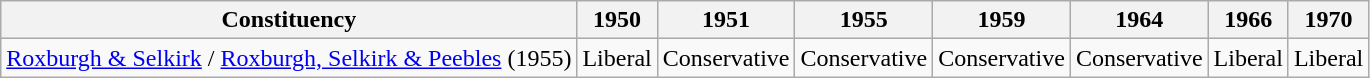<table class="wikitable sortable">
<tr>
<th>Constituency</th>
<th>1950</th>
<th>1951</th>
<th>1955</th>
<th>1959</th>
<th>1964</th>
<th>1966</th>
<th>1970</th>
</tr>
<tr>
<td><a href='#'>Roxburgh & Selkirk</a> / <a href='#'>Roxburgh, Selkirk & Peebles</a> (1955)</td>
<td bgcolor=>Liberal</td>
<td bgcolor=>Conservative</td>
<td bgcolor=>Conservative</td>
<td bgcolor=>Conservative</td>
<td bgcolor=>Conservative</td>
<td bgcolor=>Liberal</td>
<td bgcolor=>Liberal</td>
</tr>
</table>
